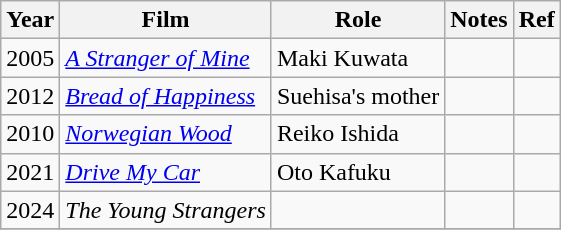<table class="wikitable">
<tr>
<th>Year</th>
<th>Film</th>
<th>Role</th>
<th>Notes</th>
<th>Ref</th>
</tr>
<tr>
<td>2005</td>
<td><em><a href='#'>A Stranger of Mine</a></em></td>
<td>Maki Kuwata</td>
<td></td>
<td></td>
</tr>
<tr>
<td>2012</td>
<td><em><a href='#'>Bread of Happiness</a></em></td>
<td>Suehisa's mother</td>
<td></td>
<td></td>
</tr>
<tr>
<td>2010</td>
<td><em><a href='#'>Norwegian Wood</a></em></td>
<td>Reiko Ishida</td>
<td></td>
<td></td>
</tr>
<tr>
<td>2021</td>
<td><em><a href='#'>Drive My Car</a></em></td>
<td>Oto Kafuku</td>
<td></td>
<td></td>
</tr>
<tr>
<td>2024</td>
<td><em>The Young Strangers</em></td>
<td></td>
<td></td>
<td></td>
</tr>
<tr>
</tr>
</table>
